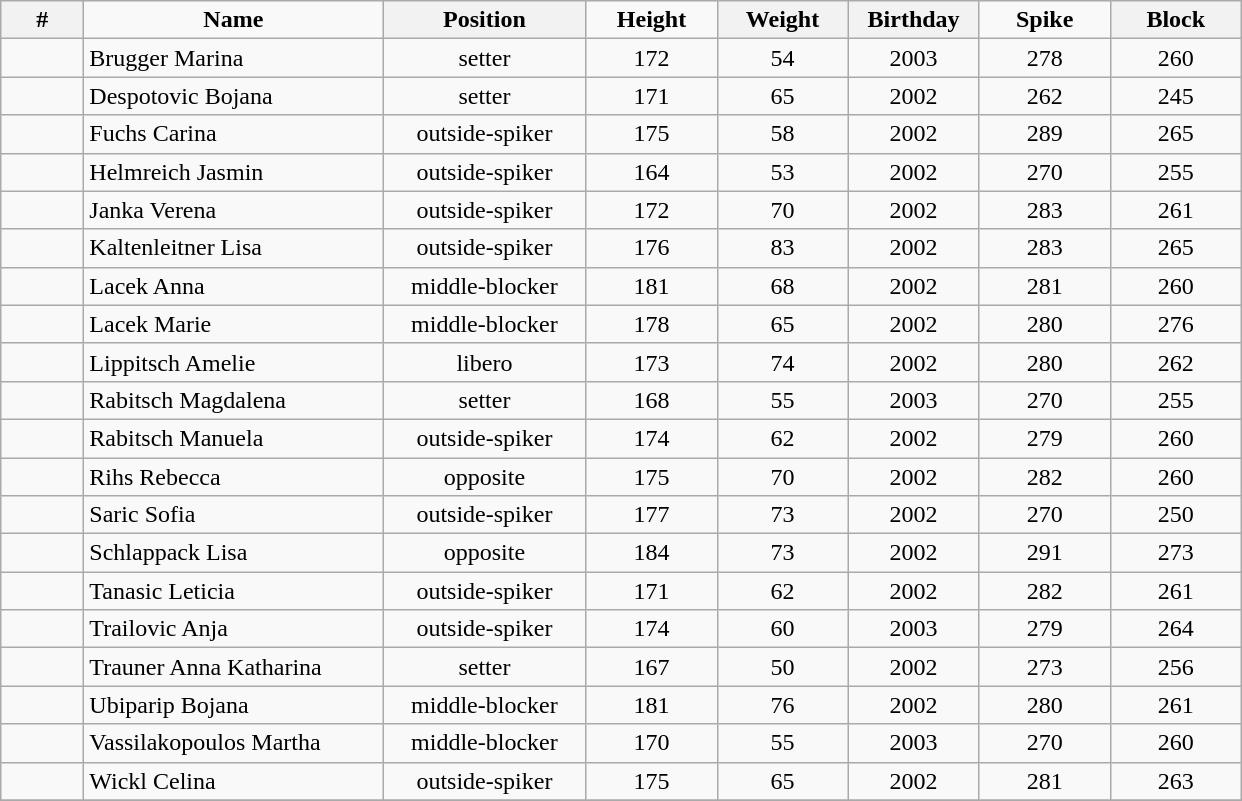<table class="wikitable sortable" style="text-align:center;">
<tr>
<th style="width:3em">#</th>
<td style="width:12em"><strong>Name</strong></td>
<th style="width:8em"><strong>Position</strong></th>
<td style="width:5em"><strong>Height</strong></td>
<th style="width:5em"><strong>Weight</strong></th>
<th style="width:5em"><strong>Birthday</strong></th>
<td style="width:5em"><strong>Spike</strong></td>
<th style="width:5em"><strong>Block</strong></th>
</tr>
<tr>
<td></td>
<td style="text-align:left;">Brugger Marina</td>
<td>setter</td>
<td>172</td>
<td>54</td>
<td>2003</td>
<td>278</td>
<td>260</td>
</tr>
<tr>
<td></td>
<td style="text-align:left;">Despotovic Bojana</td>
<td>setter</td>
<td>171</td>
<td>65</td>
<td>2002</td>
<td>262</td>
<td>245</td>
</tr>
<tr>
<td></td>
<td style="text-align:left;">Fuchs Carina</td>
<td>outside-spiker</td>
<td>175</td>
<td>58</td>
<td>2002</td>
<td>289</td>
<td>265</td>
</tr>
<tr>
<td></td>
<td style="text-align:left;">Helmreich Jasmin</td>
<td>outside-spiker</td>
<td>164</td>
<td>53</td>
<td>2002</td>
<td>270</td>
<td>255</td>
</tr>
<tr>
<td></td>
<td style="text-align:left;">Janka Verena</td>
<td>outside-spiker</td>
<td>172</td>
<td>70</td>
<td>2002</td>
<td>283</td>
<td>261</td>
</tr>
<tr>
<td></td>
<td style="text-align:left;">Kaltenleitner Lisa</td>
<td>outside-spiker</td>
<td>176</td>
<td>83</td>
<td>2002</td>
<td>283</td>
<td>265</td>
</tr>
<tr>
<td></td>
<td style="text-align:left;">Lacek Anna</td>
<td>middle-blocker</td>
<td>181</td>
<td>68</td>
<td>2002</td>
<td>281</td>
<td>260</td>
</tr>
<tr>
<td></td>
<td style="text-align:left;">Lacek Marie</td>
<td>middle-blocker</td>
<td>178</td>
<td>65</td>
<td>2002</td>
<td>280</td>
<td>276</td>
</tr>
<tr>
<td></td>
<td style="text-align:left;">Lippitsch Amelie</td>
<td>libero</td>
<td>173</td>
<td>74</td>
<td>2002</td>
<td>280</td>
<td>262</td>
</tr>
<tr>
<td></td>
<td style="text-align:left;">Rabitsch Magdalena</td>
<td>setter</td>
<td>168</td>
<td>55</td>
<td>2003</td>
<td>270</td>
<td>255</td>
</tr>
<tr>
<td></td>
<td style="text-align:left;">Rabitsch Manuela</td>
<td>outside-spiker</td>
<td>174</td>
<td>62</td>
<td>2002</td>
<td>279</td>
<td>260</td>
</tr>
<tr>
<td></td>
<td style="text-align:left;">Rihs Rebecca</td>
<td>opposite</td>
<td>175</td>
<td>70</td>
<td>2002</td>
<td>282</td>
<td>260</td>
</tr>
<tr>
<td></td>
<td style="text-align:left;">Saric Sofia</td>
<td>outside-spiker</td>
<td>177</td>
<td>73</td>
<td>2002</td>
<td>270</td>
<td>250</td>
</tr>
<tr>
<td></td>
<td style="text-align:left;">Schlappack Lisa</td>
<td>opposite</td>
<td>184</td>
<td>73</td>
<td>2002</td>
<td>291</td>
<td>273</td>
</tr>
<tr>
<td></td>
<td style="text-align:left;">Tanasic Leticia</td>
<td>outside-spiker</td>
<td>171</td>
<td>62</td>
<td>2002</td>
<td>282</td>
<td>261</td>
</tr>
<tr>
<td></td>
<td style="text-align:left;">Trailovic Anja</td>
<td>outside-spiker</td>
<td>174</td>
<td>60</td>
<td>2003</td>
<td>279</td>
<td>264</td>
</tr>
<tr>
<td></td>
<td style="text-align:left;">Trauner Anna Katharina</td>
<td>setter</td>
<td>167</td>
<td>50</td>
<td>2002</td>
<td>273</td>
<td>256</td>
</tr>
<tr>
<td></td>
<td style="text-align:left;">Ubiparip Bojana</td>
<td>middle-blocker</td>
<td>181</td>
<td>76</td>
<td>2002</td>
<td>280</td>
<td>261</td>
</tr>
<tr>
<td></td>
<td style="text-align:left;">Vassilakopoulos Martha</td>
<td>middle-blocker</td>
<td>170</td>
<td>55</td>
<td>2003</td>
<td>270</td>
<td>260</td>
</tr>
<tr>
<td></td>
<td style="text-align:left;">Wickl Celina</td>
<td>outside-spiker</td>
<td>175</td>
<td>65</td>
<td>2002</td>
<td>281</td>
<td>263</td>
</tr>
<tr>
</tr>
</table>
